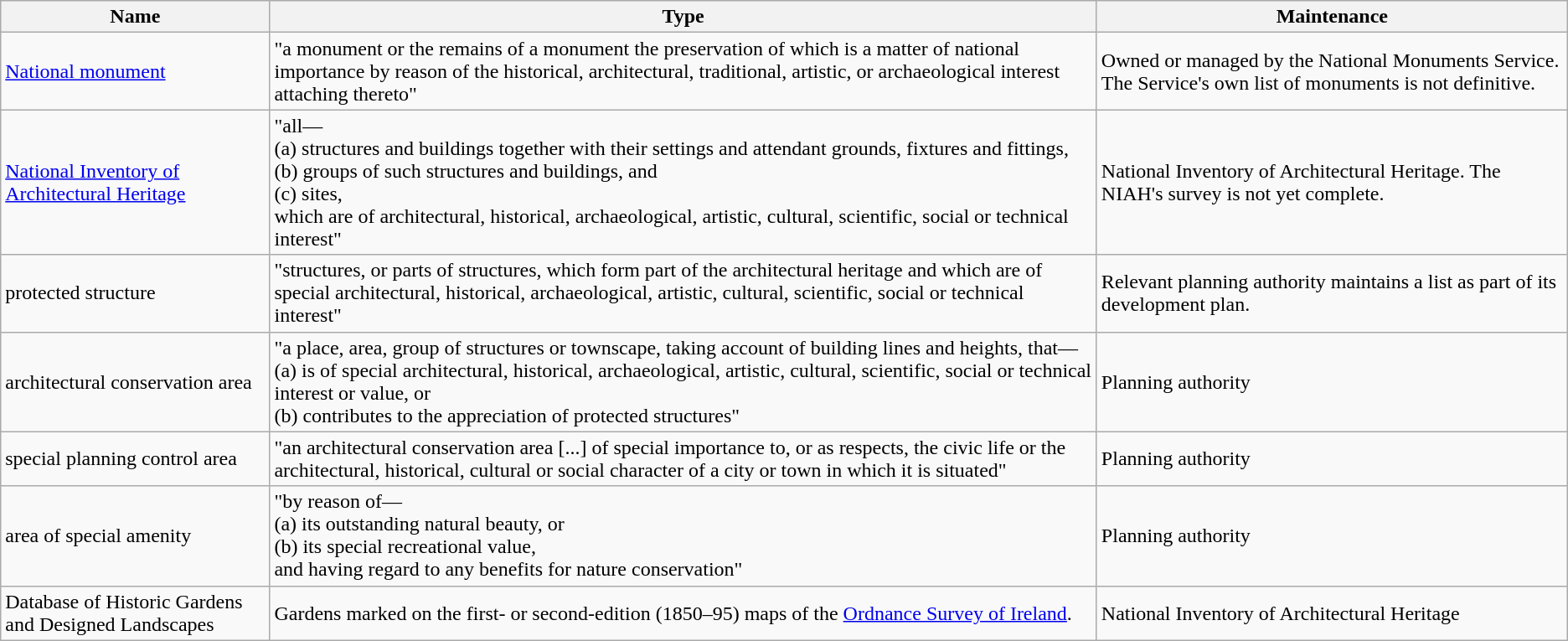<table class="wikitable">
<tr>
<th>Name</th>
<th>Type</th>
<th>Maintenance</th>
</tr>
<tr>
<td><a href='#'>National monument</a></td>
<td>"a monument or the remains of a monument the preservation of which is a matter of national importance by reason of the historical, architectural, traditional, artistic, or archaeological interest attaching thereto"</td>
<td>Owned or managed by the National Monuments Service. The Service's own list of monuments is not definitive.</td>
</tr>
<tr>
<td><a href='#'>National Inventory of Architectural Heritage</a></td>
<td>"all—<br>(a) structures and buildings together with their settings and attendant grounds, fixtures and fittings,<br>(b) groups of such structures and buildings, and<br>(c) sites,<br>which are of architectural, historical, archaeological, artistic, cultural, scientific, social or technical interest"</td>
<td>National Inventory of Architectural Heritage. The NIAH's survey is not yet complete.</td>
</tr>
<tr>
<td>protected structure</td>
<td>"structures, or parts of structures, which form part of the architectural heritage and which are of special architectural, historical, archaeological, artistic, cultural, scientific, social or technical interest"</td>
<td>Relevant planning authority maintains a list as part of its development plan.</td>
</tr>
<tr>
<td>architectural conservation area</td>
<td>"a place, area, group of structures or townscape, taking account of building lines and heights, that—<br>(a) is of special architectural, historical, archaeological, artistic, cultural, scientific, social or technical interest or value, or<br>(b) contributes to the appreciation of protected structures"</td>
<td>Planning authority</td>
</tr>
<tr>
<td>special planning control area</td>
<td>"an architectural conservation area [...] of special importance to, or as respects, the civic life or the architectural, historical, cultural or social character of a city or town in which it is situated"</td>
<td>Planning authority</td>
</tr>
<tr>
<td>area of special amenity</td>
<td>"by reason of—<br>(a) its outstanding natural beauty, or<br>(b) its special recreational value,<br>and having regard to any benefits for nature conservation"</td>
<td>Planning authority</td>
</tr>
<tr>
<td>Database of Historic Gardens and Designed Landscapes</td>
<td>Gardens marked on the first- or second-edition (1850–95) maps of the <a href='#'>Ordnance Survey of Ireland</a>.</td>
<td>National Inventory of Architectural Heritage</td>
</tr>
</table>
